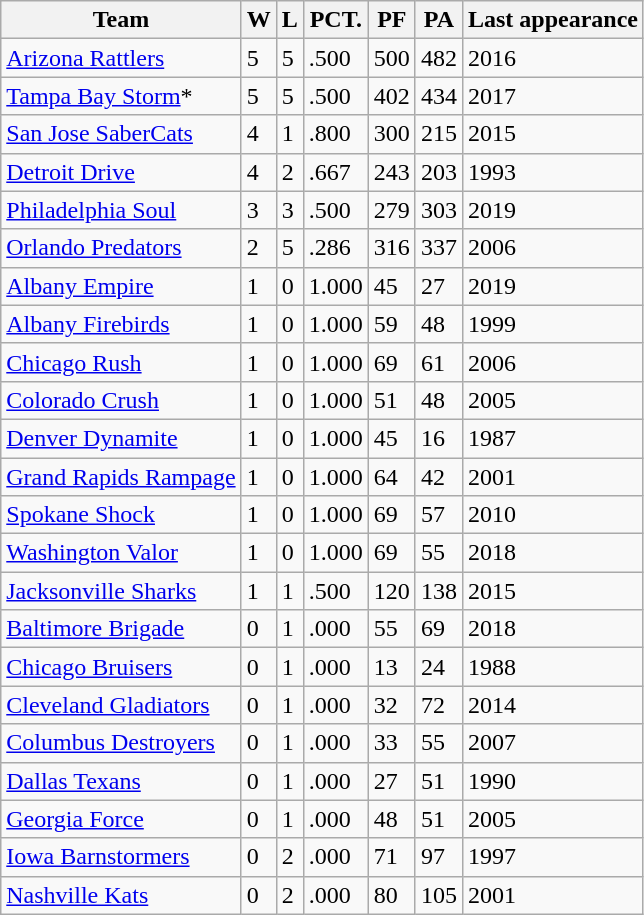<table class="wikitable">
<tr>
<th>Team</th>
<th>W</th>
<th>L</th>
<th>PCT.</th>
<th>PF</th>
<th>PA</th>
<th>Last appearance</th>
</tr>
<tr>
<td><a href='#'>Arizona Rattlers</a></td>
<td>5</td>
<td>5</td>
<td>.500</td>
<td>500</td>
<td>482</td>
<td>2016</td>
</tr>
<tr>
<td><a href='#'>Tampa Bay Storm</a>*</td>
<td>5</td>
<td>5</td>
<td>.500</td>
<td>402</td>
<td>434</td>
<td>2017</td>
</tr>
<tr>
<td><a href='#'>San Jose SaberCats</a></td>
<td>4</td>
<td>1</td>
<td>.800</td>
<td>300</td>
<td>215</td>
<td>2015</td>
</tr>
<tr>
<td><a href='#'>Detroit Drive</a></td>
<td>4</td>
<td>2</td>
<td>.667</td>
<td>243</td>
<td>203</td>
<td>1993</td>
</tr>
<tr>
<td><a href='#'>Philadelphia Soul</a></td>
<td>3</td>
<td>3</td>
<td>.500</td>
<td>279</td>
<td>303</td>
<td>2019</td>
</tr>
<tr>
<td><a href='#'>Orlando Predators</a></td>
<td>2</td>
<td>5</td>
<td>.286</td>
<td>316</td>
<td>337</td>
<td>2006</td>
</tr>
<tr>
<td><a href='#'>Albany Empire</a></td>
<td>1</td>
<td>0</td>
<td>1.000</td>
<td>45</td>
<td>27</td>
<td>2019</td>
</tr>
<tr>
<td><a href='#'>Albany Firebirds</a></td>
<td>1</td>
<td>0</td>
<td>1.000</td>
<td>59</td>
<td>48</td>
<td>1999</td>
</tr>
<tr>
<td><a href='#'>Chicago Rush</a></td>
<td>1</td>
<td>0</td>
<td>1.000</td>
<td>69</td>
<td>61</td>
<td>2006</td>
</tr>
<tr>
<td><a href='#'>Colorado Crush</a></td>
<td>1</td>
<td>0</td>
<td>1.000</td>
<td>51</td>
<td>48</td>
<td>2005</td>
</tr>
<tr>
<td><a href='#'>Denver Dynamite</a></td>
<td>1</td>
<td>0</td>
<td>1.000</td>
<td>45</td>
<td>16</td>
<td>1987</td>
</tr>
<tr>
<td><a href='#'>Grand Rapids Rampage</a></td>
<td>1</td>
<td>0</td>
<td>1.000</td>
<td>64</td>
<td>42</td>
<td>2001</td>
</tr>
<tr>
<td><a href='#'>Spokane Shock</a></td>
<td>1</td>
<td>0</td>
<td>1.000</td>
<td>69</td>
<td>57</td>
<td>2010</td>
</tr>
<tr>
<td><a href='#'>Washington Valor</a></td>
<td>1</td>
<td>0</td>
<td>1.000</td>
<td>69</td>
<td>55</td>
<td>2018</td>
</tr>
<tr>
<td><a href='#'>Jacksonville Sharks</a></td>
<td>1</td>
<td>1</td>
<td>.500</td>
<td>120</td>
<td>138</td>
<td>2015</td>
</tr>
<tr>
<td><a href='#'>Baltimore Brigade</a></td>
<td>0</td>
<td>1</td>
<td>.000</td>
<td>55</td>
<td>69</td>
<td>2018</td>
</tr>
<tr>
<td><a href='#'>Chicago Bruisers</a></td>
<td>0</td>
<td>1</td>
<td>.000</td>
<td>13</td>
<td>24</td>
<td>1988</td>
</tr>
<tr>
<td><a href='#'>Cleveland Gladiators</a></td>
<td>0</td>
<td>1</td>
<td>.000</td>
<td>32</td>
<td>72</td>
<td>2014</td>
</tr>
<tr>
<td><a href='#'>Columbus Destroyers</a></td>
<td>0</td>
<td>1</td>
<td>.000</td>
<td>33</td>
<td>55</td>
<td>2007</td>
</tr>
<tr>
<td><a href='#'>Dallas Texans</a></td>
<td>0</td>
<td>1</td>
<td>.000</td>
<td>27</td>
<td>51</td>
<td>1990</td>
</tr>
<tr>
<td><a href='#'>Georgia Force</a></td>
<td>0</td>
<td>1</td>
<td>.000</td>
<td>48</td>
<td>51</td>
<td>2005</td>
</tr>
<tr>
<td><a href='#'>Iowa Barnstormers</a></td>
<td>0</td>
<td>2</td>
<td>.000</td>
<td>71</td>
<td>97</td>
<td>1997</td>
</tr>
<tr>
<td><a href='#'>Nashville Kats</a></td>
<td>0</td>
<td>2</td>
<td>.000</td>
<td>80</td>
<td>105</td>
<td>2001</td>
</tr>
</table>
